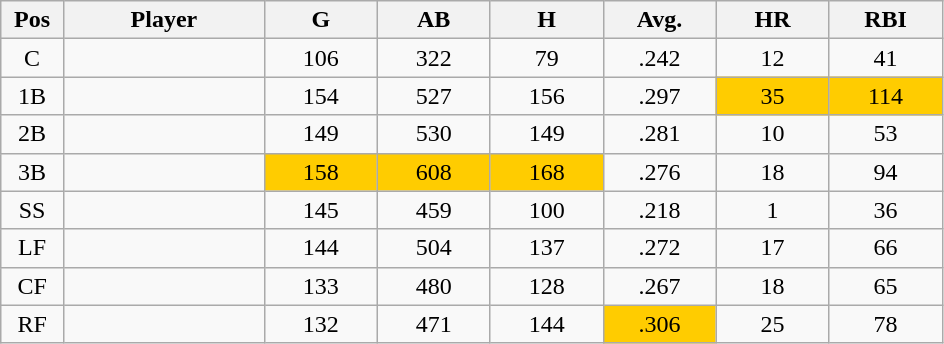<table class="wikitable sortable">
<tr>
<th bgcolor="#DDDDFF" width="5%">Pos</th>
<th bgcolor="#DDDDFF" width="16%">Player</th>
<th bgcolor="#DDDDFF" width="9%">G</th>
<th bgcolor="#DDDDFF" width="9%">AB</th>
<th bgcolor="#DDDDFF" width="9%">H</th>
<th bgcolor="#DDDDFF" width="9%">Avg.</th>
<th bgcolor="#DDDDFF" width="9%">HR</th>
<th bgcolor="#DDDDFF" width="9%">RBI</th>
</tr>
<tr align="center">
<td>C</td>
<td></td>
<td>106</td>
<td>322</td>
<td>79</td>
<td>.242</td>
<td>12</td>
<td>41</td>
</tr>
<tr align="center">
<td>1B</td>
<td></td>
<td>154</td>
<td>527</td>
<td>156</td>
<td>.297</td>
<td bgcolor="#FFCC00">35</td>
<td bgcolor="#FFCC00">114</td>
</tr>
<tr align="center">
<td>2B</td>
<td></td>
<td>149</td>
<td>530</td>
<td>149</td>
<td>.281</td>
<td>10</td>
<td>53</td>
</tr>
<tr align="center">
<td>3B</td>
<td></td>
<td bgcolor="#FFCC00">158</td>
<td bgcolor="#FFCC00">608</td>
<td bgcolor="#FFCC00">168</td>
<td>.276</td>
<td>18</td>
<td>94</td>
</tr>
<tr align="center">
<td>SS</td>
<td></td>
<td>145</td>
<td>459</td>
<td>100</td>
<td>.218</td>
<td>1</td>
<td>36</td>
</tr>
<tr align="center">
<td>LF</td>
<td></td>
<td>144</td>
<td>504</td>
<td>137</td>
<td>.272</td>
<td>17</td>
<td>66</td>
</tr>
<tr align="center">
<td>CF</td>
<td></td>
<td>133</td>
<td>480</td>
<td>128</td>
<td>.267</td>
<td>18</td>
<td>65</td>
</tr>
<tr align="center">
<td>RF</td>
<td></td>
<td>132</td>
<td>471</td>
<td>144</td>
<td bgcolor="FFCC00">.306</td>
<td>25</td>
<td>78</td>
</tr>
</table>
